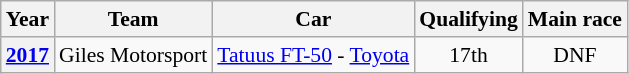<table class="wikitable" style="text-align:center; font-size:90%">
<tr>
<th>Year</th>
<th>Team</th>
<th>Car</th>
<th>Qualifying</th>
<th>Main race</th>
</tr>
<tr>
<th><a href='#'>2017</a></th>
<td align="left" nowrap> Giles Motorsport</td>
<td align="left" nowrap><a href='#'>Tatuus FT-50</a> - <a href='#'>Toyota</a></td>
<td>17th</td>
<td>DNF</td>
</tr>
</table>
